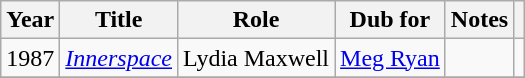<table class="wikitable ">
<tr>
<th>Year</th>
<th>Title</th>
<th>Role</th>
<th>Dub for</th>
<th>Notes</th>
<th></th>
</tr>
<tr>
<td>1987</td>
<td><em><a href='#'>Innerspace</a></em></td>
<td>Lydia Maxwell</td>
<td><a href='#'>Meg Ryan</a></td>
<td></td>
<td></td>
</tr>
<tr>
</tr>
</table>
